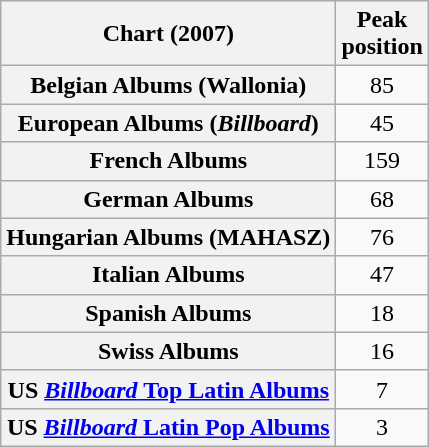<table class="wikitable sortable plainrowheaders" style="text-align:center;">
<tr>
<th style="text-align:center;">Chart (2007)</th>
<th style="text-align:center;">Peak<br>position</th>
</tr>
<tr>
<th scope="row">Belgian Albums (Wallonia)</th>
<td>85</td>
</tr>
<tr>
<th scope="row">European Albums (<em>Billboard</em>)</th>
<td>45</td>
</tr>
<tr>
<th scope="row">French Albums</th>
<td>159</td>
</tr>
<tr>
<th scope="row">German Albums</th>
<td>68</td>
</tr>
<tr>
<th scope="row">Hungarian Albums (MAHASZ)</th>
<td>76</td>
</tr>
<tr>
<th scope="row">Italian Albums</th>
<td>47</td>
</tr>
<tr>
<th scope="row">Spanish Albums</th>
<td>18</td>
</tr>
<tr>
<th scope="row">Swiss Albums</th>
<td>16</td>
</tr>
<tr>
<th scope="row">US <a href='#'><em>Billboard</em> Top Latin Albums</a></th>
<td>7</td>
</tr>
<tr>
<th scope="row">US <a href='#'><em>Billboard</em> Latin Pop Albums</a></th>
<td>3</td>
</tr>
</table>
